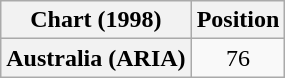<table class="wikitable plainrowheaders" style="text-align:center">
<tr>
<th>Chart (1998)</th>
<th>Position</th>
</tr>
<tr>
<th scope="row">Australia (ARIA)</th>
<td>76</td>
</tr>
</table>
